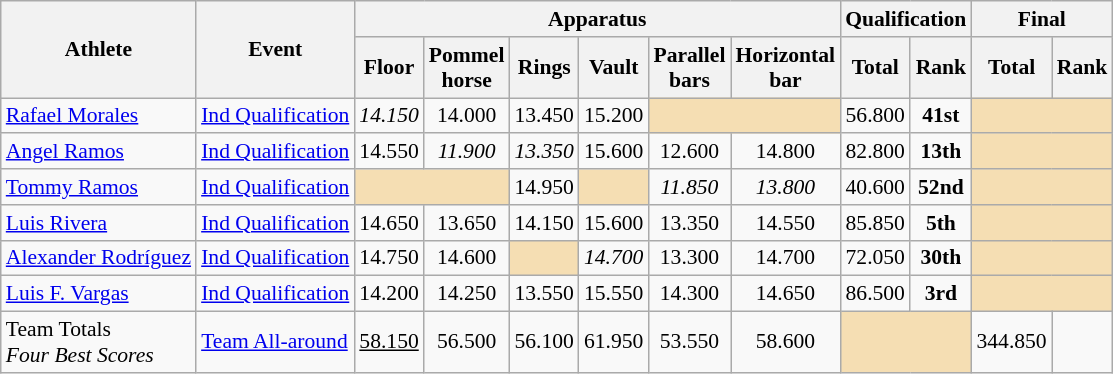<table class="wikitable" style="font-size:90%">
<tr>
<th rowspan="2">Athlete</th>
<th rowspan="2">Event</th>
<th colspan = "6">Apparatus</th>
<th colspan = "2">Qualification</th>
<th colspan = "2">Final</th>
</tr>
<tr>
<th>Floor</th>
<th>Pommel<br> horse</th>
<th>Rings</th>
<th>Vault</th>
<th>Parallel<br>bars</th>
<th>Horizontal<br>bar</th>
<th>Total</th>
<th>Rank</th>
<th>Total</th>
<th>Rank</th>
</tr>
<tr>
<td><a href='#'>Rafael Morales</a></td>
<td><a href='#'>Ind Qualification</a></td>
<td align=center><em>14.150</em></td>
<td align=center>14.000</td>
<td align=center>13.450</td>
<td align=center>15.200</td>
<td align=center bgcolor=wheat colspan=2></td>
<td align=center>56.800</td>
<td align=center><strong>41st</strong></td>
<td align=center bgcolor=wheat colspan=2></td>
</tr>
<tr>
<td><a href='#'>Angel Ramos</a></td>
<td><a href='#'>Ind Qualification</a></td>
<td align=center>14.550</td>
<td align=center><em>11.900</em></td>
<td align=center><em>13.350</em></td>
<td align=center>15.600</td>
<td align=center>12.600</td>
<td align=center>14.800</td>
<td align=center>82.800</td>
<td align=center><strong>13th</strong></td>
<td align=center bgcolor=wheat colspan=2></td>
</tr>
<tr>
<td><a href='#'>Tommy Ramos</a></td>
<td><a href='#'>Ind Qualification</a></td>
<td align=center bgcolor=wheat colspan=2></td>
<td align=center>14.950</td>
<td align=center bgcolor=wheat></td>
<td align=center><em>11.850</em></td>
<td align=center><em>13.800</em></td>
<td align=center>40.600</td>
<td align=center><strong>52nd</strong></td>
<td align=center bgcolor=wheat colspan=2></td>
</tr>
<tr>
<td><a href='#'>Luis Rivera</a></td>
<td><a href='#'>Ind Qualification</a></td>
<td align=center>14.650</td>
<td align=center>13.650</td>
<td align=center>14.150</td>
<td align=center>15.600</td>
<td align=center>13.350</td>
<td align=center>14.550</td>
<td align=center>85.850</td>
<td align=center><strong>5th</strong></td>
<td align=center bgcolor=wheat colspan=2></td>
</tr>
<tr>
<td><a href='#'>Alexander Rodríguez</a></td>
<td><a href='#'>Ind Qualification</a></td>
<td align=center>14.750</td>
<td align=center>14.600</td>
<td align=center bgcolor=wheat></td>
<td align=center><em>14.700</em></td>
<td align=center>13.300</td>
<td align=center>14.700</td>
<td align=center>72.050</td>
<td align=center><strong>30th</strong></td>
<td align=center bgcolor=wheat colspan=2></td>
</tr>
<tr>
<td><a href='#'>Luis F. Vargas</a></td>
<td><a href='#'>Ind Qualification</a></td>
<td align=center>14.200</td>
<td align=center>14.250</td>
<td align=center>13.550</td>
<td align=center>15.550</td>
<td align=center>14.300</td>
<td align=center>14.650</td>
<td align=center>86.500</td>
<td align=center><strong>3rd</strong></td>
<td align=center bgcolor=wheat colspan=2></td>
</tr>
<tr>
<td>Team Totals<br><em>Four Best Scores</em></td>
<td><a href='#'>Team All-around</a></td>
<td align=center><u>58.150</u></td>
<td align=center>56.500</td>
<td align=center>56.100</td>
<td align=center>61.950</td>
<td align=center>53.550</td>
<td align=center>58.600</td>
<td align=center bgcolor=wheat colspan=2></td>
<td align=center>344.850</td>
<td align=center></td>
</tr>
</table>
